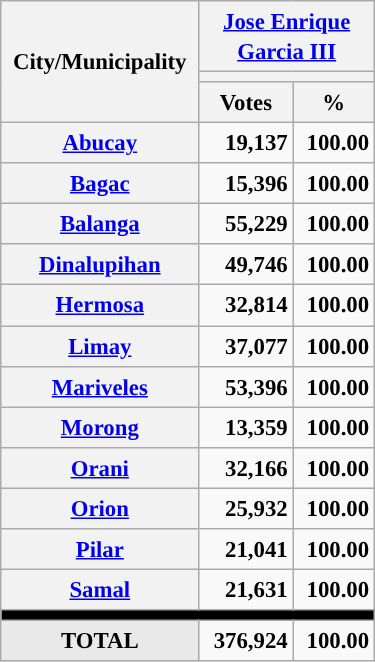<table class="wikitable collapsible collapsed" style="text-align:right; font-size:95%; line-height:20px;">
<tr>
<th width="125" rowspan="3">City/Municipality</th>
<th width="110" colspan="2"><a href='#'>Jose Enrique Garcia III</a></th>
</tr>
<tr>
<th colspan="2" style="background:"></th>
</tr>
<tr>
<th>Votes</th>
<th>%</th>
</tr>
<tr>
<th scope="row"><a href='#'>Abucay</a></th>
<td style="background:"><strong>19,137</strong></td>
<td style="background:"><strong>100.00</strong></td>
</tr>
<tr>
<th scope="row"><a href='#'>Bagac</a></th>
<td style="background:"><strong>15,396</strong></td>
<td style="background:"><strong>100.00</strong></td>
</tr>
<tr>
<th scope="row"><a href='#'>Balanga</a></th>
<td style="background:"><strong>55,229</strong></td>
<td style="background:"><strong>100.00</strong></td>
</tr>
<tr>
<th scope="row"><a href='#'>Dinalupihan</a></th>
<td style="background:"><strong>49,746</strong></td>
<td style="background:"><strong>100.00</strong></td>
</tr>
<tr>
<th scope="row"><a href='#'>Hermosa</a></th>
<td style="background:"><strong>32,814</strong></td>
<td style="background:"><strong>100.00</strong></td>
</tr>
<tr>
<th scope="row"><a href='#'>Limay</a></th>
<td style="background:"><strong>37,077</strong></td>
<td style="background:"><strong>100.00</strong></td>
</tr>
<tr>
<th scope="row"><a href='#'>Mariveles</a></th>
<td style="background:"><strong>53,396</strong></td>
<td style="background:"><strong>100.00</strong></td>
</tr>
<tr>
<th scope="row"><a href='#'>Morong</a></th>
<td style="background:"><strong>13,359</strong></td>
<td style="background:"><strong>100.00</strong></td>
</tr>
<tr>
<th scope="row"><a href='#'>Orani</a></th>
<td style="background:"><strong>32,166</strong></td>
<td style="background:"><strong>100.00</strong></td>
</tr>
<tr>
<th scope="row"><a href='#'>Orion</a></th>
<td style="background:"><strong>25,932</strong></td>
<td style="background:"><strong>100.00</strong></td>
</tr>
<tr>
<th scope="row"><a href='#'>Pilar</a></th>
<td style="background:"><strong>21,041</strong></td>
<td style="background:"><strong>100.00</strong></td>
</tr>
<tr>
<th scope="row"><a href='#'>Samal</a></th>
<td style="background:"><strong>21,631</strong></td>
<td style="background:"><strong>100.00</strong></td>
</tr>
<tr>
<td colspan=3 bgcolor=black></td>
</tr>
<tr>
<td style="background:#E9E9E9;" align="center"><strong>TOTAL</strong></td>
<td style="background:"><strong>376,924</strong></td>
<td style="background:"><strong>100.00</strong></td>
</tr>
</table>
